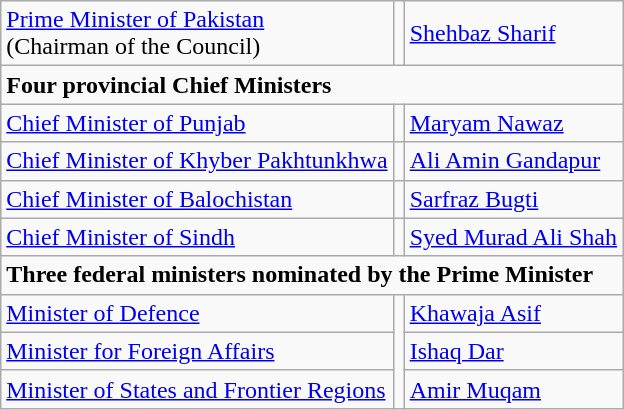<table class="wikitable">
<tr>
<td><a href='#'>Prime Minister of Pakistan</a><br>(Chairman of the Council)</td>
<td></td>
<td><a href='#'>Shehbaz Sharif</a></td>
</tr>
<tr>
<td colspan="3"><strong>Four provincial Chief Ministers</strong></td>
</tr>
<tr>
<td><a href='#'>Chief Minister of Punjab</a></td>
<td></td>
<td><a href='#'>Maryam Nawaz</a></td>
</tr>
<tr>
<td><a href='#'>Chief Minister of Khyber Pakhtunkhwa</a></td>
<td></td>
<td><a href='#'>Ali Amin Gandapur</a></td>
</tr>
<tr>
<td><a href='#'>Chief Minister of Balochistan</a></td>
<td></td>
<td><a href='#'>Sarfraz Bugti</a></td>
</tr>
<tr>
<td><a href='#'>Chief Minister of Sindh</a></td>
<td></td>
<td><a href='#'>Syed Murad Ali Shah</a></td>
</tr>
<tr>
<td colspan="3"><strong>Three federal ministers nominated by the Prime Minister</strong></td>
</tr>
<tr>
<td><a href='#'>Minister of Defence</a></td>
<td rowspan="3"></td>
<td><a href='#'>Khawaja Asif</a></td>
</tr>
<tr>
<td><a href='#'>Minister for Foreign Affairs</a></td>
<td><a href='#'>Ishaq Dar</a></td>
</tr>
<tr>
<td><a href='#'>Minister of States and Frontier Regions</a></td>
<td><a href='#'>Amir Muqam</a></td>
</tr>
</table>
